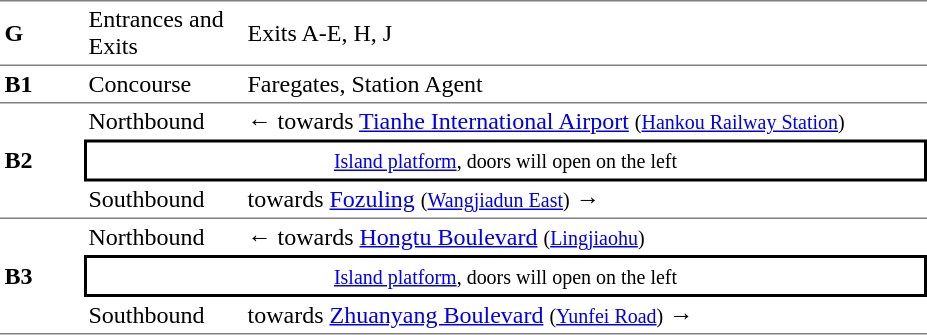<table table border=0 cellspacing=0 cellpadding=3>
<tr>
<td style="border-top:solid 1px gray;border-bottom:solid 1px gray;" width=50><strong>G</strong></td>
<td style="border-top:solid 1px gray;border-bottom:solid 1px gray;" width=100>Entrances and Exits</td>
<td style="border-top:solid 1px gray;border-bottom:solid 1px gray;" width=450>Exits A-E, H, J</td>
</tr>
<tr>
<td style="border-top:solid 0px gray;border-bottom:solid 1px gray;" width=50><strong>B1</strong></td>
<td style="border-top:solid 0px gray;border-bottom:solid 1px gray;" width=100>Concourse</td>
<td style="border-top:solid 0px gray;border-bottom:solid 1px gray;" width=450>Faregates, Station Agent</td>
</tr>
<tr>
<td style="border-bottom:solid 1px gray;" rowspan=3><strong>B2</strong></td>
<td>Northbound</td>
<td>←  towards <a href='#'>Tianhe International Airport</a> <small>(<a href='#'>Hankou Railway Station</a>)</small></td>
</tr>
<tr>
<td style="border-right:solid 2px black;border-left:solid 2px black;border-top:solid 2px black;border-bottom:solid 2px black;text-align:center;" colspan=2><small><a href='#'>Island platform</a>, doors will open on the left</small></td>
</tr>
<tr>
<td style="border-bottom:solid 1px gray;">Southbound</td>
<td style="border-bottom:solid 1px gray;"> towards <a href='#'>Fozuling</a> <small>(<a href='#'>Wangjiadun East</a>)</small> →</td>
</tr>
<tr>
<td style="border-bottom:solid 1px gray;" rowspan=3><strong>B3</strong></td>
<td>Northbound</td>
<td>←  towards <a href='#'>Hongtu Boulevard</a> <small>(<a href='#'>Lingjiaohu</a>)</small></td>
</tr>
<tr>
<td style="border-right:solid 2px black;border-left:solid 2px black;border-top:solid 2px black;border-bottom:solid 2px black;text-align:center;" colspan=2><small><a href='#'>Island platform</a>, doors will open on the left</small></td>
</tr>
<tr>
<td style="border-bottom:solid 1px gray;">Southbound</td>
<td style="border-bottom:solid 1px gray;"> towards <a href='#'>Zhuanyang Boulevard</a> <small>(<a href='#'>Yunfei Road</a>)</small> →</td>
</tr>
</table>
